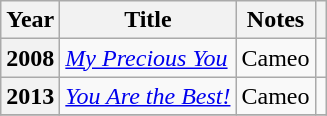<table class="wikitable sortable plainrowheaders">
<tr>
<th scope="col">Year</th>
<th scope="col">Title</th>
<th scope="col" class="unsortable">Notes</th>
<th scope="col" class="unsortable"></th>
</tr>
<tr>
<th scope="row">2008</th>
<td><em><a href='#'>My Precious You</a></em></td>
<td>Cameo</td>
<td style="text-align:center"></td>
</tr>
<tr>
<th scope="row">2013</th>
<td><em><a href='#'>You Are the Best!</a></em></td>
<td>Cameo</td>
<td style="text-align:center"></td>
</tr>
<tr>
</tr>
</table>
